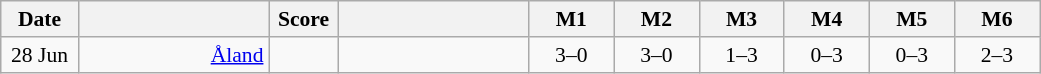<table class="wikitable" style="text-align: center; font-size:90% ">
<tr>
<th width="45">Date</th>
<th align="right" width="120"></th>
<th width="40">Score</th>
<th align="left" width="120"></th>
<th width="50">M1</th>
<th width="50">M2</th>
<th width="50">M3</th>
<th width="50">M4</th>
<th width="50">M5</th>
<th width="50">M6</th>
</tr>
<tr>
<td>28 Jun</td>
<td align=right><a href='#'>Åland</a> </td>
<td align=center></td>
<td align=left><strong></strong></td>
<td>3–0</td>
<td>3–0</td>
<td>1–3</td>
<td>0–3</td>
<td>0–3</td>
<td>2–3</td>
</tr>
</table>
